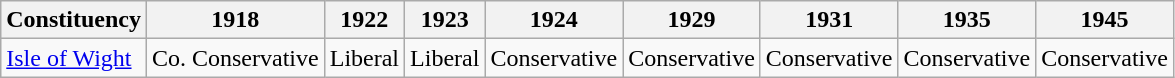<table class="wikitable sortable">
<tr>
<th>Constituency</th>
<th>1918</th>
<th>1922</th>
<th>1923</th>
<th>1924</th>
<th>1929</th>
<th>1931</th>
<th>1935</th>
<th>1945</th>
</tr>
<tr>
<td><a href='#'>Isle of Wight</a></td>
<td bgcolor=>Co. Conservative</td>
<td bgcolor=>Liberal</td>
<td bgcolor=>Liberal</td>
<td bgcolor=>Conservative</td>
<td bgcolor=>Conservative</td>
<td bgcolor=>Conservative</td>
<td bgcolor=>Conservative</td>
<td bgcolor=>Conservative</td>
</tr>
</table>
